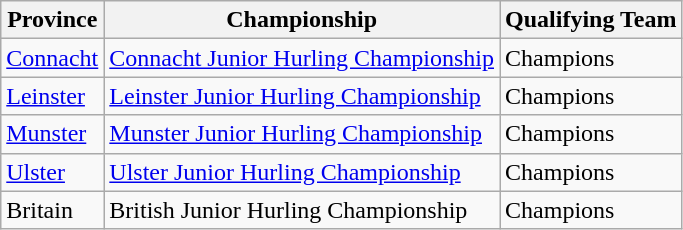<table class="wikitable">
<tr>
<th>Province</th>
<th>Championship</th>
<th>Qualifying Team</th>
</tr>
<tr>
<td> <a href='#'>Connacht</a></td>
<td><a href='#'>Connacht Junior Hurling Championship</a></td>
<td>Champions</td>
</tr>
<tr>
<td> <a href='#'>Leinster</a></td>
<td><a href='#'>Leinster Junior Hurling Championship</a></td>
<td>Champions</td>
</tr>
<tr>
<td> <a href='#'>Munster</a></td>
<td><a href='#'>Munster Junior Hurling Championship</a></td>
<td>Champions</td>
</tr>
<tr>
<td> <a href='#'>Ulster</a></td>
<td><a href='#'>Ulster Junior Hurling Championship</a></td>
<td>Champions</td>
</tr>
<tr>
<td>Britain</td>
<td>British Junior Hurling Championship</td>
<td>Champions</td>
</tr>
</table>
